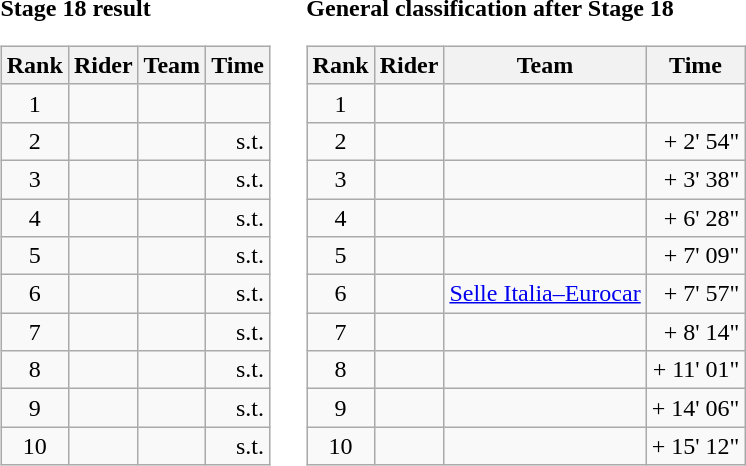<table>
<tr>
<td><strong>Stage 18 result</strong><br><table class="wikitable">
<tr>
<th scope="col">Rank</th>
<th scope="col">Rider</th>
<th scope="col">Team</th>
<th scope="col">Time</th>
</tr>
<tr>
<td style="text-align:center;">1</td>
<td></td>
<td></td>
<td style="text-align:right;"></td>
</tr>
<tr>
<td style="text-align:center;">2</td>
<td></td>
<td></td>
<td style="text-align:right;">s.t.</td>
</tr>
<tr>
<td style="text-align:center;">3</td>
<td></td>
<td></td>
<td style="text-align:right;">s.t.</td>
</tr>
<tr>
<td style="text-align:center;">4</td>
<td></td>
<td></td>
<td style="text-align:right;">s.t.</td>
</tr>
<tr>
<td style="text-align:center;">5</td>
<td></td>
<td></td>
<td style="text-align:right;">s.t.</td>
</tr>
<tr>
<td style="text-align:center;">6</td>
<td></td>
<td></td>
<td style="text-align:right;">s.t.</td>
</tr>
<tr>
<td style="text-align:center;">7</td>
<td></td>
<td></td>
<td style="text-align:right;">s.t.</td>
</tr>
<tr>
<td style="text-align:center;">8</td>
<td></td>
<td></td>
<td style="text-align:right;">s.t.</td>
</tr>
<tr>
<td style="text-align:center;">9</td>
<td></td>
<td></td>
<td style="text-align:right;">s.t.</td>
</tr>
<tr>
<td style="text-align:center;">10</td>
<td></td>
<td></td>
<td style="text-align:right;">s.t.</td>
</tr>
</table>
</td>
<td></td>
<td><strong>General classification after Stage 18</strong><br><table class="wikitable">
<tr>
<th scope="col">Rank</th>
<th scope="col">Rider</th>
<th scope="col">Team</th>
<th scope="col">Time</th>
</tr>
<tr>
<td style="text-align:center;">1</td>
<td></td>
<td></td>
<td style="text-align:right;"></td>
</tr>
<tr>
<td style="text-align:center;">2</td>
<td></td>
<td></td>
<td style="text-align:right;">+ 2' 54"</td>
</tr>
<tr>
<td style="text-align:center;">3</td>
<td></td>
<td></td>
<td style="text-align:right;">+ 3' 38"</td>
</tr>
<tr>
<td style="text-align:center;">4</td>
<td></td>
<td></td>
<td style="text-align:right;">+ 6' 28"</td>
</tr>
<tr>
<td style="text-align:center;">5</td>
<td></td>
<td></td>
<td style="text-align:right;">+ 7' 09"</td>
</tr>
<tr>
<td style="text-align:center;">6</td>
<td></td>
<td><a href='#'>Selle Italia–Eurocar</a></td>
<td style="text-align:right;">+ 7' 57"</td>
</tr>
<tr>
<td style="text-align:center;">7</td>
<td></td>
<td></td>
<td style="text-align:right;">+ 8' 14"</td>
</tr>
<tr>
<td style="text-align:center;">8</td>
<td></td>
<td></td>
<td style="text-align:right;">+ 11' 01"</td>
</tr>
<tr>
<td style="text-align:center;">9</td>
<td></td>
<td></td>
<td style="text-align:right;">+ 14' 06"</td>
</tr>
<tr>
<td style="text-align:center;">10</td>
<td></td>
<td></td>
<td style="text-align:right;">+ 15' 12"</td>
</tr>
</table>
</td>
</tr>
</table>
